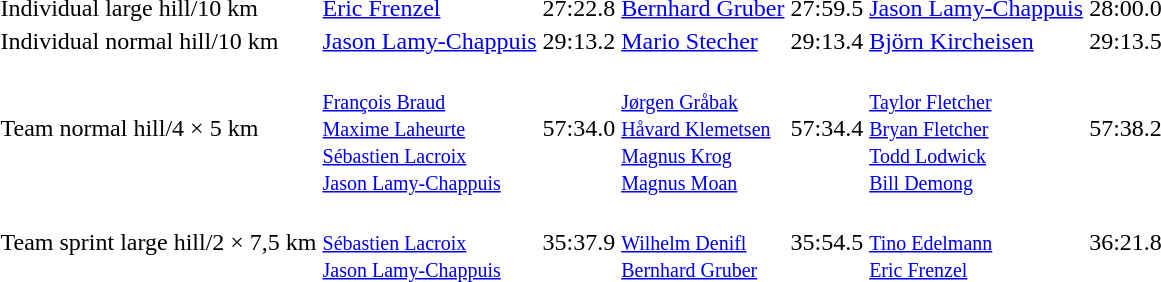<table>
<tr>
<td>Individual large hill/10 km<br></td>
<td><a href='#'>Eric Frenzel</a><br></td>
<td>27:22.8</td>
<td><a href='#'>Bernhard Gruber</a><br></td>
<td>27:59.5</td>
<td><a href='#'>Jason Lamy-Chappuis</a><br></td>
<td>28:00.0</td>
</tr>
<tr>
<td>Individual normal hill/10 km<br></td>
<td><a href='#'>Jason Lamy-Chappuis</a><br></td>
<td>29:13.2</td>
<td><a href='#'>Mario Stecher</a><br></td>
<td>29:13.4</td>
<td><a href='#'>Björn Kircheisen</a><br></td>
<td>29:13.5</td>
</tr>
<tr>
<td>Team normal hill/4 × 5 km<br></td>
<td><br><small><a href='#'>François Braud</a><br><a href='#'>Maxime Laheurte</a><br><a href='#'>Sébastien Lacroix</a><br><a href='#'>Jason Lamy-Chappuis</a></small></td>
<td>57:34.0</td>
<td><br><small><a href='#'>Jørgen Gråbak</a><br><a href='#'>Håvard Klemetsen</a><br><a href='#'>Magnus Krog</a><br><a href='#'>Magnus Moan</a></small></td>
<td>57:34.4</td>
<td><br><small><a href='#'>Taylor Fletcher</a><br><a href='#'>Bryan Fletcher</a> <br><a href='#'>Todd Lodwick</a><br><a href='#'>Bill Demong</a></small></td>
<td>57:38.2</td>
</tr>
<tr>
<td>Team sprint large hill/2 × 7,5 km<br></td>
<td><br><small><a href='#'>Sébastien Lacroix</a><br><a href='#'>Jason Lamy-Chappuis</a></small></td>
<td>35:37.9</td>
<td><br><small><a href='#'>Wilhelm Denifl</a><br><a href='#'>Bernhard Gruber</a></small></td>
<td>35:54.5</td>
<td><br><small><a href='#'>Tino Edelmann</a><br><a href='#'>Eric Frenzel</a></small></td>
<td>36:21.8</td>
</tr>
</table>
